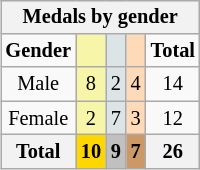<table class="wikitable" style="font-size:85%; float:right">
<tr style="background:#efefef;">
<th colspan=5><strong>Medals by gender</strong></th>
</tr>
<tr align=center>
<td><strong>Gender</strong></td>
<td style="background:#f7f6a8;"></td>
<td style="background:#dce5e5;"></td>
<td style="background:#ffdab9;"></td>
<td><strong>Total</strong></td>
</tr>
<tr align=center>
<td>Male</td>
<td style="background:#F7F6A8;">8</td>
<td style="background:#DCE5E5;">2</td>
<td style="background:#FFDAB9;">4</td>
<td>14</td>
</tr>
<tr align=center>
<td>Female</td>
<td style="background:#F7F6A8;">2</td>
<td style="background:#DCE5E5;">7</td>
<td style="background:#FFDAB9;">3</td>
<td>12</td>
</tr>
<tr align=center>
<th><strong>Total</strong></th>
<th style="background:gold;"><strong>10</strong></th>
<th style="background:silver;"><strong>9</strong></th>
<th style="background:#c96;"><strong>7</strong></th>
<th><strong>26</strong></th>
</tr>
</table>
